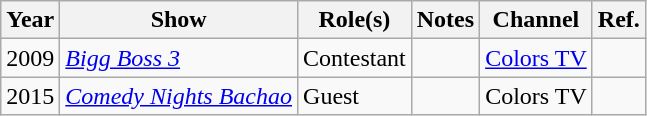<table class="wikitable">
<tr>
<th>Year</th>
<th>Show</th>
<th>Role(s)</th>
<th>Notes</th>
<th>Channel</th>
<th>Ref.</th>
</tr>
<tr>
<td>2009</td>
<td><em><a href='#'>Bigg Boss 3</a></em></td>
<td>Contestant</td>
<td></td>
<td><a href='#'>Colors TV</a></td>
<td></td>
</tr>
<tr>
<td>2015</td>
<td><em><a href='#'>Comedy Nights Bachao</a></em></td>
<td>Guest</td>
<td></td>
<td>Colors TV</td>
<td></td>
</tr>
</table>
